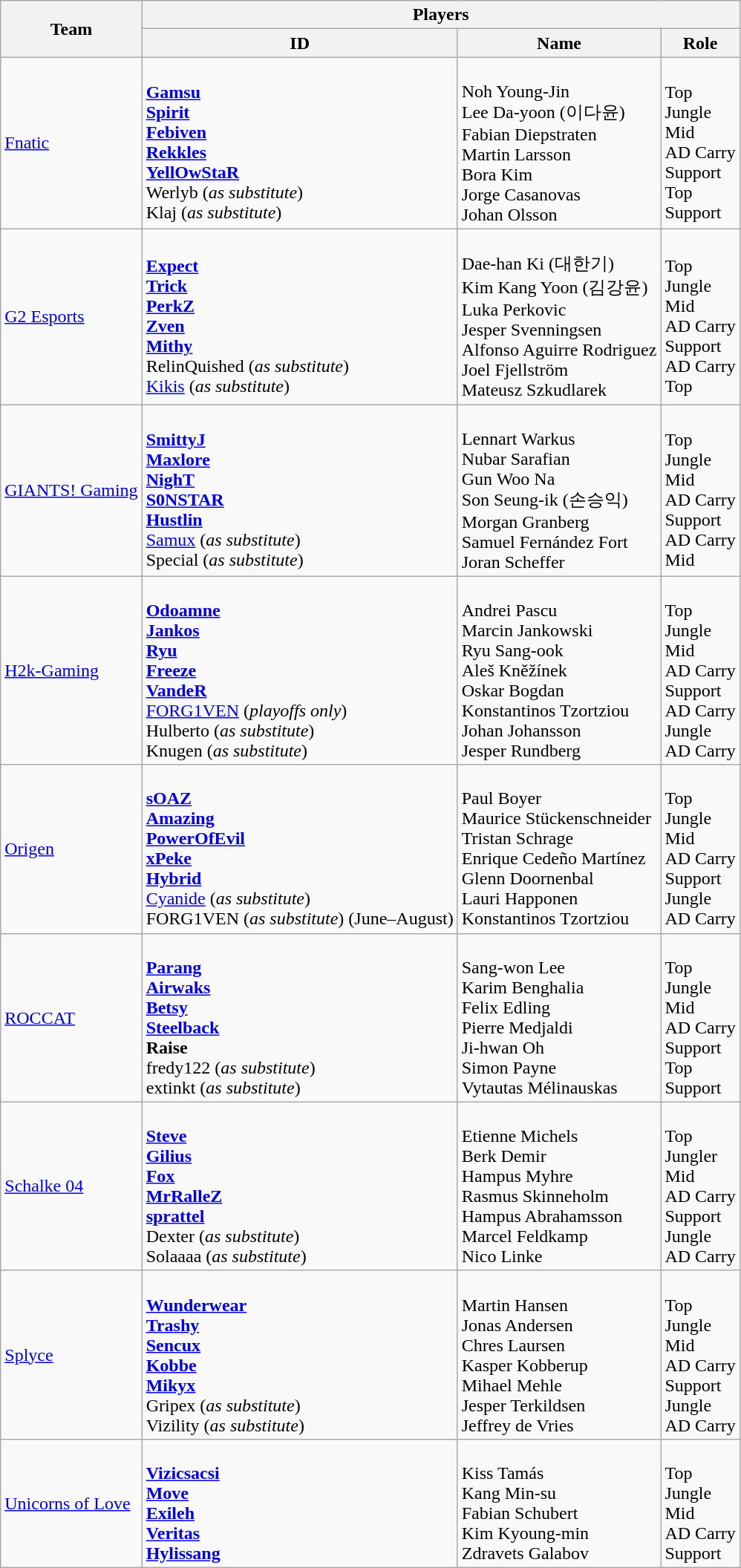<table class="wikitable" style="text-align:left">
<tr>
<th rowspan="2">Team</th>
<th colspan="3">Players</th>
</tr>
<tr>
<th>ID</th>
<th>Name</th>
<th>Role</th>
</tr>
<tr>
<td><a href='#'>Fnatic</a></td>
<td><br> <strong><a href='#'>Gamsu</a></strong><br> <strong><a href='#'>Spirit</a></strong><br> <strong><a href='#'>Febiven</a></strong><br> <strong><a href='#'>Rekkles</a></strong><br> <strong><a href='#'>YellOwStaR</a></strong><br> Werlyb (<em>as substitute</em>)<br> Klaj (<em>as substitute</em>)</td>
<td><br>Noh Young-Jin<br>Lee Da-yoon (이다윤)<br>Fabian Diepstraten<br>Martin Larsson<br>Bora Kim<br>Jorge Casanovas<br>Johan Olsson</td>
<td><br>Top<br>Jungle<br>Mid<br>AD Carry<br>Support<br>Top<br>Support</td>
</tr>
<tr>
<td><a href='#'>G2 Esports</a></td>
<td><br> <strong><a href='#'>Expect</a></strong><br> <strong><a href='#'>Trick</a></strong><br> <strong><a href='#'>PerkZ</a></strong><br> <strong><a href='#'>Zven</a></strong><br> <strong><a href='#'>Mithy</a></strong><br> RelinQuished (<em>as substitute</em>)<br> <a href='#'>Kikis</a> (<em>as substitute</em>)</td>
<td><br>Dae-han Ki (대한기)<br>Kim Kang Yoon (김강윤)<br>Luka Perkovic<br>Jesper Svenningsen<br>Alfonso Aguirre Rodriguez<br>Joel Fjellström<br>Mateusz Szkudlarek</td>
<td><br>Top<br>Jungle<br>Mid<br>AD Carry<br>Support<br>AD Carry<br>Top</td>
</tr>
<tr>
<td><a href='#'>GIANTS! Gaming</a></td>
<td><br> <strong><a href='#'>SmittyJ</a></strong><br> <strong><a href='#'>Maxlore</a></strong><br> <strong><a href='#'>NighT</a></strong><br> <strong><a href='#'>S0NSTAR</a></strong><br> <strong><a href='#'>Hustlin</a></strong><br> <a href='#'>Samux</a> (<em>as substitute</em>)<br> Special (<em>as substitute</em>)</td>
<td><br>Lennart Warkus<br>Nubar Sarafian<br>Gun Woo Na<br>Son Seung-ik (손승익)<br>Morgan Granberg<br>Samuel Fernández Fort<br>Joran Scheffer</td>
<td><br>Top<br>Jungle<br>Mid<br>AD Carry<br>Support<br>AD Carry<br>Mid</td>
</tr>
<tr>
<td><a href='#'>H2k-Gaming</a></td>
<td><br> <strong><a href='#'>Odoamne</a></strong><br> <strong><a href='#'>Jankos</a></strong><br> <strong><a href='#'>Ryu</a></strong><br> <strong><a href='#'>Freeze</a></strong><br> <strong><a href='#'>VandeR</a></strong><br> <a href='#'>FORG1VEN</a> (<em>playoffs only</em>)<br> Hulberto (<em>as substitute</em>)<br> Knugen (<em>as substitute</em>)</td>
<td><br>Andrei Pascu<br>Marcin Jankowski<br>Ryu Sang-ook<br>Aleš Kněžínek<br>Oskar Bogdan<br>Konstantinos Tzortziou<br>Johan Johansson<br>Jesper Rundberg</td>
<td><br>Top<br>Jungle<br>Mid<br>AD Carry<br>Support<br>AD Carry<br>Jungle<br>AD Carry</td>
</tr>
<tr>
<td><a href='#'>Origen</a></td>
<td><br> <strong><a href='#'>sOAZ</a></strong><br> <strong><a href='#'>Amazing</a></strong><br> <strong><a href='#'>PowerOfEvil</a></strong><br> <strong><a href='#'>xPeke</a></strong><br> <strong><a href='#'>Hybrid</a></strong><br> <a href='#'>Cyanide</a> (<em>as substitute</em>)<br> FORG1VEN (<em>as substitute</em>) (June–August)</td>
<td><br>Paul Boyer<br>Maurice Stückenschneider<br>Tristan Schrage<br>Enrique Cedeño Martínez<br>Glenn Doornenbal<br>Lauri Happonen<br>Konstantinos Tzortziou</td>
<td><br>Top<br>Jungle<br>Mid<br>AD Carry<br>Support<br>Jungle<br>AD Carry</td>
</tr>
<tr>
<td><a href='#'>ROCCAT</a></td>
<td><br> <strong><a href='#'>Parang</a></strong><br> <strong><a href='#'>Airwaks</a></strong><br> <strong><a href='#'>Betsy</a></strong><br> <strong><a href='#'>Steelback</a></strong><br> <strong>Raise</strong><br> fredy122 (<em>as substitute</em>)<br> extinkt (<em>as substitute</em>)</td>
<td><br>Sang-won Lee<br>Karim Benghalia<br>Felix Edling<br>Pierre Medjaldi<br>Ji-hwan Oh<br>Simon Payne<br>Vytautas Mélinauskas</td>
<td><br>Top<br>Jungle<br>Mid<br>AD Carry<br>Support<br>Top<br>Support</td>
</tr>
<tr>
<td><a href='#'>Schalke 04</a></td>
<td><br> <strong><a href='#'>Steve</a></strong><br> <strong><a href='#'>Gilius</a></strong><br> <strong><a href='#'>Fox</a></strong><br> <strong><a href='#'>MrRalleZ</a></strong><br> <strong><a href='#'>sprattel</a></strong><br> Dexter (<em>as substitute</em>)<br> Solaaaa (<em>as substitute</em>)</td>
<td><br>Etienne Michels<br>Berk Demir<br>Hampus Myhre<br>Rasmus Skinneholm<br>Hampus Abrahamsson<br>Marcel Feldkamp<br>Nico Linke</td>
<td><br>Top<br>Jungler<br>Mid<br>AD Carry<br>Support<br>Jungle<br>AD Carry</td>
</tr>
<tr>
<td><a href='#'>Splyce</a></td>
<td><br> <strong><a href='#'>Wunderwear</a></strong><br> <strong><a href='#'>Trashy</a></strong><br> <strong><a href='#'>Sencux</a></strong><br> <strong><a href='#'>Kobbe</a></strong><br> <strong><a href='#'>Mikyx</a></strong><br> Gripex (<em>as substitute</em>)<br> Vizility (<em>as substitute</em>)</td>
<td><br>Martin Hansen<br>Jonas Andersen<br>Chres Laursen<br>Kasper Kobberup<br>Mihael Mehle<br>Jesper Terkildsen<br>Jeffrey de Vries</td>
<td><br>Top<br>Jungle<br>Mid<br>AD Carry<br>Support<br>Jungle<br>AD Carry</td>
</tr>
<tr>
<td><a href='#'>Unicorns of Love</a></td>
<td><br> <strong><a href='#'>Vizicsacsi</a></strong><br> <strong><a href='#'>Move</a></strong><br> <strong><a href='#'>Exileh</a></strong><br> <strong><a href='#'>Veritas</a></strong><br> <strong><a href='#'>Hylissang</a></strong></td>
<td><br>Kiss Tamás<br>Kang Min-su<br>Fabian Schubert<br>Kim Kyoung-min<br>Zdravets Galabov</td>
<td><br>Top<br>Jungle<br>Mid<br>AD Carry<br>Support</td>
</tr>
</table>
